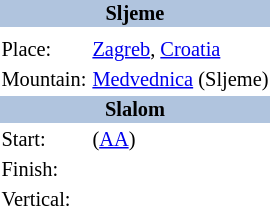<table border=0 class="toccolours float-right" align="right" style="margin:0 0 0.5em 1em; font-size: 85%;">
<tr>
<th bgcolor=#b0c4de colspan=2 align="center">Sljeme</th>
</tr>
<tr>
<td align="center" colspan=2></td>
</tr>
<tr>
<td>Place:</td>
<td><a href='#'>Zagreb</a>, <a href='#'>Croatia</a></td>
</tr>
<tr>
<td>Mountain:</td>
<td><a href='#'>Medvednica</a> (Sljeme)</td>
</tr>
<tr>
<th bgcolor=#b0c4de colspan=2 align="center">Slalom</th>
</tr>
<tr>
<td>Start:</td>
<td> (<a href='#'>AA</a>)</td>
</tr>
<tr>
<td>Finish:</td>
<td></td>
</tr>
<tr>
<td>Vertical:</td>
<td></td>
</tr>
<tr>
</tr>
</table>
